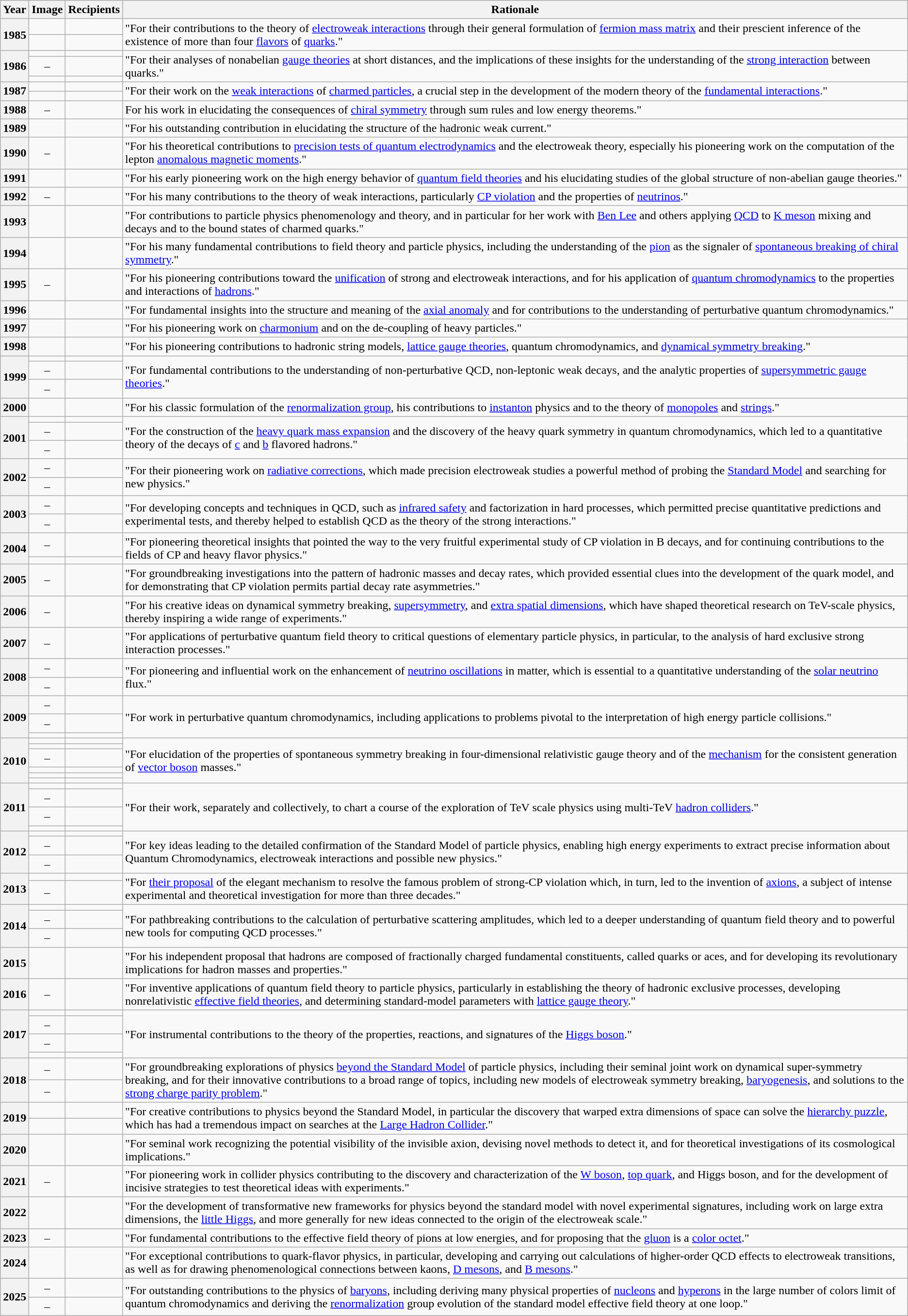<table class="wikitable plainrowheaders sortable">
<tr>
<th scope="col">Year</th>
<th scope=col class="unsortable">Image</th>
<th scope="col">Recipients</th>
<th scope="col" class="unsortable">Rationale</th>
</tr>
<tr>
<th scope="rowgroup" rowspan="2">1985</th>
<td align="center"></td>
<td></td>
<td rowspan="2">"For their contributions to the theory of <a href='#'>electroweak interactions</a> through their general formulation of <a href='#'>fermion mass matrix</a> and their prescient inference of the existence of more than four <a href='#'>flavors</a> of <a href='#'>quarks</a>."</td>
</tr>
<tr>
<td align="center"></td>
<td></td>
</tr>
<tr>
<th scope="rowgroup" rowspan="3">1986</th>
<td align="center"></td>
<td></td>
<td rowspan="3">"For their analyses of nonabelian <a href='#'>gauge theories</a> at short distances, and the implications of these insights for the understanding of the <a href='#'>strong interaction</a> between quarks."</td>
</tr>
<tr>
<td align="center">–</td>
<td></td>
</tr>
<tr>
<td align="center"></td>
<td></td>
</tr>
<tr>
<th scope="rowgroup" rowspan="2">1987</th>
<td align="center"></td>
<td></td>
<td rowspan="2">"For their work on the <a href='#'>weak interactions</a> of <a href='#'>charmed particles</a>, a crucial step in the development of the modern theory of the <a href='#'>fundamental interactions</a>."</td>
</tr>
<tr>
<td align="center"></td>
<td></td>
</tr>
<tr>
<th scope="row">1988</th>
<td align="center">–</td>
<td></td>
<td>For his work in elucidating the consequences of <a href='#'>chiral symmetry</a> through sum rules and low energy theorems."</td>
</tr>
<tr>
<th scope="row">1989</th>
<td align="center"></td>
<td></td>
<td>"For his outstanding contribution in elucidating the structure of the hadronic weak current."</td>
</tr>
<tr>
<th scope="row">1990</th>
<td align="center">–</td>
<td></td>
<td>"For his theoretical contributions to <a href='#'>precision tests of quantum electrodynamics</a> and the electroweak theory, especially his pioneering work on the computation of the lepton <a href='#'>anomalous magnetic moments</a>."</td>
</tr>
<tr>
<th scope="row">1991</th>
<td align="center"></td>
<td></td>
<td>"For his early pioneering work on the high energy behavior of <a href='#'>quantum field theories</a> and his elucidating studies of the global structure of non-abelian gauge theories."</td>
</tr>
<tr>
<th scope="row">1992</th>
<td align="center">–</td>
<td></td>
<td>"For his many contributions to the theory of weak interactions, particularly <a href='#'>CP violation</a> and the properties of <a href='#'>neutrinos</a>."</td>
</tr>
<tr>
<th scope="row">1993</th>
<td align="center"></td>
<td></td>
<td>"For contributions to particle physics phenomenology and theory, and in particular for her work with <a href='#'>Ben Lee</a> and others applying <a href='#'>QCD</a> to <a href='#'>K meson</a> mixing and decays and to the bound states of charmed quarks."</td>
</tr>
<tr>
<th scope="row">1994</th>
<td align="center"></td>
<td></td>
<td>"For his many fundamental contributions to field theory and particle physics, including the understanding of the <a href='#'>pion</a> as the signaler of <a href='#'>spontaneous breaking of chiral symmetry</a>."</td>
</tr>
<tr>
<th scope="row">1995</th>
<td align="center">–</td>
<td></td>
<td>"For his pioneering contributions toward the <a href='#'>unification</a> of strong and electroweak interactions, and for his application of <a href='#'>quantum chromodynamics</a> to the properties and interactions of <a href='#'>hadrons</a>."</td>
</tr>
<tr>
<th scope="row">1996</th>
<td align="center"></td>
<td></td>
<td>"For fundamental insights into the structure and meaning of the <a href='#'>axial anomaly</a> and for contributions to the understanding of perturbative quantum chromodynamics."</td>
</tr>
<tr>
<th scope="row">1997</th>
<td align="center"></td>
<td></td>
<td>"For his pioneering work on <a href='#'>charmonium</a> and on the de-coupling of heavy particles."</td>
</tr>
<tr>
<th scope="row">1998</th>
<td align="center"></td>
<td></td>
<td>"For his pioneering contributions to hadronic string models, <a href='#'>lattice gauge theories</a>, quantum chromodynamics, and <a href='#'>dynamical symmetry breaking</a>."</td>
</tr>
<tr>
<th scope="rowgroup" rowspan="3">1999</th>
<td align="center"></td>
<td></td>
<td rowspan="3">"For fundamental contributions to the understanding of non-perturbative QCD, non-leptonic weak decays, and the analytic properties of <a href='#'>supersymmetric gauge theories</a>."</td>
</tr>
<tr>
<td align="center">–</td>
<td></td>
</tr>
<tr>
<td align="center">–</td>
<td></td>
</tr>
<tr>
<th scope="row">2000</th>
<td align="center"></td>
<td></td>
<td>"For his classic formulation of the <a href='#'>renormalization group</a>, his contributions to <a href='#'>instanton</a> physics and to the theory of <a href='#'>monopoles</a> and <a href='#'>strings</a>."</td>
</tr>
<tr>
<th scope="rowgroup" rowspan="3">2001</th>
<td align="center"></td>
<td></td>
<td rowspan="3">"For the construction of the <a href='#'>heavy quark mass expansion</a> and the discovery of the heavy quark symmetry in quantum chromodynamics, which led to a quantitative theory of the decays of <a href='#'>c</a> and <a href='#'>b</a> flavored hadrons."</td>
</tr>
<tr>
<td align="center">–</td>
<td></td>
</tr>
<tr>
<td align="center">–</td>
<td></td>
</tr>
<tr>
<th scope="rowgroup" rowspan="2">2002</th>
<td align="center">–</td>
<td></td>
<td rowspan="2">"For their pioneering work on <a href='#'>radiative corrections</a>, which made precision electroweak studies a powerful method of probing the <a href='#'>Standard Model</a> and searching for new physics."</td>
</tr>
<tr>
<td align="center">–</td>
<td></td>
</tr>
<tr>
<th scope="rowgroup" rowspan="2">2003</th>
<td align="center">–</td>
<td></td>
<td rowspan="2">"For developing concepts and techniques in QCD, such as <a href='#'>infrared safety</a> and factorization in hard processes, which permitted precise quantitative predictions and experimental tests, and thereby helped to establish QCD as the theory of the strong interactions."</td>
</tr>
<tr>
<td align="center">–</td>
<td></td>
</tr>
<tr>
<th scope="rowgroup" rowspan="2">2004</th>
<td align="center">–</td>
<td></td>
<td rowspan="2">"For pioneering theoretical insights that pointed the way to the very fruitful experimental study of CP violation in B decays, and for continuing contributions to the fields of CP and heavy flavor physics."</td>
</tr>
<tr>
<td align="center"></td>
<td></td>
</tr>
<tr>
<th scope="row">2005</th>
<td align="center">–</td>
<td></td>
<td>"For groundbreaking investigations into the pattern of hadronic masses and decay rates, which provided essential clues into the development of the quark model, and for demonstrating that CP violation permits partial decay rate asymmetries."</td>
</tr>
<tr>
<th scope="row">2006</th>
<td align="center">–</td>
<td></td>
<td>"For his creative ideas on dynamical symmetry breaking, <a href='#'>supersymmetry</a>, and <a href='#'>extra spatial dimensions</a>, which have shaped theoretical research on TeV-scale physics, thereby inspiring a wide range of experiments."</td>
</tr>
<tr>
<th scope="row">2007</th>
<td align="center">–</td>
<td></td>
<td>"For applications of perturbative quantum field theory to critical questions of elementary particle physics, in particular, to the analysis of hard exclusive strong interaction processes."</td>
</tr>
<tr>
<th scope="rowgroup" rowspan="2">2008</th>
<td align="center">–</td>
<td></td>
<td rowspan="2">"For pioneering and influential work on the enhancement of <a href='#'>neutrino oscillations</a> in matter, which is essential to a quantitative understanding of the <a href='#'>solar neutrino</a> flux."</td>
</tr>
<tr>
<td align="center">–</td>
<td></td>
</tr>
<tr>
<th scope="rowgroup" rowspan="3">2009</th>
<td align="center">–</td>
<td></td>
<td rowspan="3">"For work in perturbative quantum chromodynamics, including applications to problems pivotal to the interpretation of high energy particle collisions."</td>
</tr>
<tr>
<td align="center">–</td>
<td></td>
</tr>
<tr>
<td align="center"></td>
<td></td>
</tr>
<tr>
<th scope="rowgroup" rowspan="6">2010</th>
<td align="center"></td>
<td></td>
<td rowspan="6">"For elucidation of the properties of spontaneous symmetry breaking in four-dimensional relativistic gauge theory and of the <a href='#'>mechanism</a> for the consistent generation of <a href='#'>vector boson</a> masses."</td>
</tr>
<tr>
<td align="center"></td>
<td></td>
</tr>
<tr>
<td align="center">–</td>
<td></td>
</tr>
<tr>
<td align="center"></td>
<td></td>
</tr>
<tr>
<td align="center"></td>
<td></td>
</tr>
<tr>
<td align="center"></td>
<td></td>
</tr>
<tr>
<th scope="rowgroup" rowspan="4">2011</th>
<td align="center"></td>
<td></td>
<td rowspan="4">"For their work, separately and collectively, to chart a course of the exploration of TeV scale physics using multi-TeV <a href='#'>hadron colliders</a>."</td>
</tr>
<tr>
<td align="center">–</td>
<td></td>
</tr>
<tr>
<td align="center">–</td>
<td></td>
</tr>
<tr>
<td align="center"></td>
<td></td>
</tr>
<tr>
<th scope="rowgroup" rowspan="3">2012</th>
<td align="center"></td>
<td></td>
<td rowspan="3">"For key ideas leading to the detailed confirmation of the Standard Model of particle physics, enabling high energy experiments to extract precise information about Quantum Chromodynamics, electroweak interactions and possible new physics."</td>
</tr>
<tr>
<td align="center">–</td>
<td></td>
</tr>
<tr>
<td align="center">–</td>
<td></td>
</tr>
<tr>
<th scope="rowgroup" rowspan="2">2013</th>
<td align="center"></td>
<td></td>
<td rowspan="2">"For <a href='#'>their proposal</a> of the elegant mechanism to resolve the famous problem of strong-CP violation which, in turn, led to the invention of <a href='#'>axions</a>, a subject of intense experimental and theoretical investigation for more than three decades."</td>
</tr>
<tr>
<td align="center">–</td>
<td></td>
</tr>
<tr>
<th scope="rowgroup" rowspan="3">2014</th>
<td align="center"></td>
<td></td>
<td rowspan="3">"For pathbreaking contributions to the calculation of perturbative scattering amplitudes, which led to a deeper understanding of quantum field theory and to powerful new tools for computing QCD processes."</td>
</tr>
<tr>
<td align="center">–</td>
<td></td>
</tr>
<tr>
<td align="center">–</td>
<td></td>
</tr>
<tr>
<th scope="row">2015</th>
<td align="center"></td>
<td></td>
<td>"For his independent proposal that hadrons are composed of fractionally charged fundamental constituents, called quarks or aces, and for developing its revolutionary implications for hadron masses and properties."</td>
</tr>
<tr>
<th scope="row">2016</th>
<td align="center">–</td>
<td></td>
<td>"For inventive applications of quantum field theory to particle physics, particularly in establishing the theory of hadronic exclusive processes, developing nonrelativistic <a href='#'>effective field theories</a>, and determining standard-model parameters with <a href='#'>lattice gauge theory</a>."</td>
</tr>
<tr>
<th scope="rowgroup" rowspan="4">2017</th>
<td align="center"></td>
<td></td>
<td rowspan="4">"For instrumental contributions to the theory of the properties, reactions, and signatures of the <a href='#'>Higgs boson</a>."</td>
</tr>
<tr>
<td align="center">–</td>
<td></td>
</tr>
<tr>
<td align="center">–</td>
<td></td>
</tr>
<tr>
<td align="center"></td>
<td></td>
</tr>
<tr>
<th scope="rowgroup" rowspan="2">2018</th>
<td align="center">–</td>
<td></td>
<td rowspan="2">"For groundbreaking explorations of physics <a href='#'>beyond the Standard Model</a> of particle physics, including their seminal joint work on dynamical super-symmetry breaking, and for their innovative contributions to a broad range of topics, including new models of electroweak symmetry breaking, <a href='#'>baryogenesis</a>, and solutions to the <a href='#'>strong charge parity problem</a>."</td>
</tr>
<tr>
<td align="center">–</td>
<td></td>
</tr>
<tr>
<th scope="rowgroup" rowspan="2">2019</th>
<td align="center"></td>
<td></td>
<td rowspan="2">"For creative contributions to physics beyond the Standard Model, in particular the discovery that warped extra dimensions of space can solve the <a href='#'>hierarchy puzzle</a>, which has had a tremendous impact on searches at the <a href='#'>Large Hadron Collider</a>."</td>
</tr>
<tr>
<td align="center"></td>
<td></td>
</tr>
<tr>
<th scope="row">2020</th>
<td align="center"></td>
<td></td>
<td>"For seminal work recognizing the potential visibility of the invisible axion, devising novel methods to detect it, and for theoretical investigations of its cosmological implications."</td>
</tr>
<tr>
<th scope="row">2021</th>
<td align="center">–</td>
<td></td>
<td>"For pioneering work in collider physics contributing to the discovery and characterization of the <a href='#'>W boson</a>, <a href='#'>top quark</a>, and Higgs boson, and for the development of incisive strategies to test theoretical ideas with experiments."</td>
</tr>
<tr>
<th scope="row">2022</th>
<td align="center"></td>
<td></td>
<td>"For the development of transformative new frameworks for physics beyond the standard model with novel experimental signatures, including work on large extra dimensions, the <a href='#'>little Higgs</a>, and more generally for new ideas connected to the origin of the electroweak scale."</td>
</tr>
<tr>
<th scope="row">2023</th>
<td align="center">–</td>
<td></td>
<td>"For fundamental contributions to the effective field theory of pions at low energies, and for proposing that the <a href='#'>gluon</a> is a <a href='#'>color octet</a>."</td>
</tr>
<tr>
<th scope="row">2024</th>
<td align="center"></td>
<td></td>
<td>"For exceptional contributions to quark-flavor physics, in particular, developing and carrying out calculations of higher-order QCD effects to electroweak transitions, as well as for drawing phenomenological connections between kaons, <a href='#'>D mesons</a>, and <a href='#'>B mesons</a>."</td>
</tr>
<tr>
<th scope="rowgroup" rowspan="2">2025</th>
<td align="center">–</td>
<td></td>
<td rowspan="2">"For outstanding contributions to the physics of <a href='#'>baryons</a>, including deriving many physical properties of <a href='#'>nucleons</a> and <a href='#'>hyperons</a> in the large number of colors limit of quantum chromodynamics and deriving the <a href='#'>renormalization</a> group evolution of the standard model effective field theory at one loop."</td>
</tr>
<tr>
<td align="center">–</td>
<td></td>
</tr>
</table>
